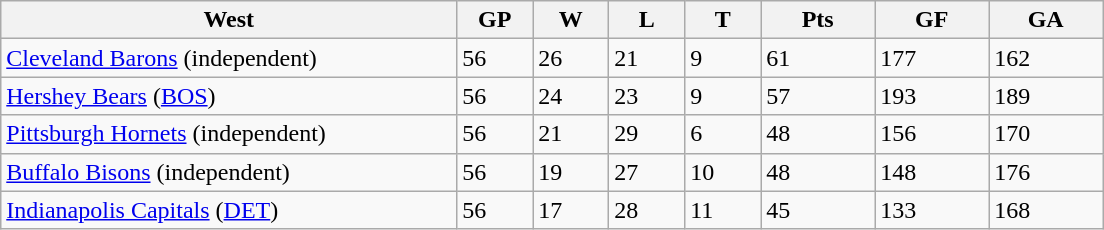<table class="wikitable">
<tr>
<th bgcolor="#DDDDFF" width="30%">West</th>
<th bgcolor="#DDDDFF" width="5%">GP</th>
<th bgcolor="#DDDDFF" width="5%">W</th>
<th bgcolor="#DDDDFF" width="5%">L</th>
<th bgcolor="#DDDDFF" width="5%">T</th>
<th bgcolor="#DDDDFF" width="7.5%">Pts</th>
<th bgcolor="#DDDDFF" width="7.5%">GF</th>
<th bgcolor="#DDDDFF" width="7.5%">GA</th>
</tr>
<tr>
<td><a href='#'>Cleveland Barons</a> (independent)</td>
<td>56</td>
<td>26</td>
<td>21</td>
<td>9</td>
<td>61</td>
<td>177</td>
<td>162</td>
</tr>
<tr>
<td><a href='#'>Hershey Bears</a> (<a href='#'>BOS</a>)</td>
<td>56</td>
<td>24</td>
<td>23</td>
<td>9</td>
<td>57</td>
<td>193</td>
<td>189</td>
</tr>
<tr>
<td><a href='#'>Pittsburgh Hornets</a> (independent)</td>
<td>56</td>
<td>21</td>
<td>29</td>
<td>6</td>
<td>48</td>
<td>156</td>
<td>170</td>
</tr>
<tr>
<td><a href='#'>Buffalo Bisons</a> (independent)</td>
<td>56</td>
<td>19</td>
<td>27</td>
<td>10</td>
<td>48</td>
<td>148</td>
<td>176</td>
</tr>
<tr>
<td><a href='#'>Indianapolis Capitals</a> (<a href='#'>DET</a>)</td>
<td>56</td>
<td>17</td>
<td>28</td>
<td>11</td>
<td>45</td>
<td>133</td>
<td>168</td>
</tr>
</table>
